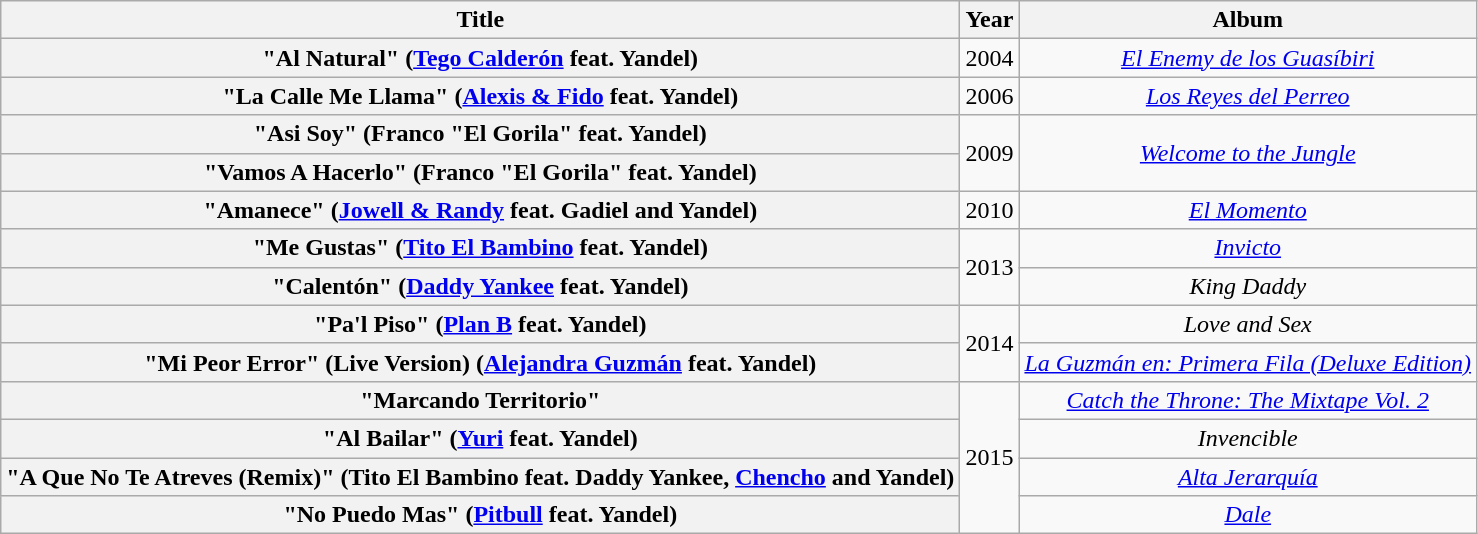<table class="wikitable plainrowheaders" style="text-align:center;">
<tr>
<th scope="col">Title</th>
<th scope="col">Year</th>
<th scope="col">Album</th>
</tr>
<tr>
<th scope="row">"Al Natural" <span>(<a href='#'>Tego Calderón</a> feat. Yandel)</span></th>
<td rowspan=1>2004</td>
<td rowspan=1><em><a href='#'>El Enemy de los Guasíbiri</a></em></td>
</tr>
<tr>
<th scope="row">"La Calle Me Llama" <span>(<a href='#'>Alexis & Fido</a> feat. Yandel)</span></th>
<td rowspan=1>2006</td>
<td rowspan=1><em><a href='#'>Los Reyes del Perreo</a></em></td>
</tr>
<tr>
<th scope="row">"Asi Soy" <span>(Franco "El Gorila" feat. Yandel)</span></th>
<td rowspan=2>2009</td>
<td rowspan=2><em><a href='#'>Welcome to the Jungle</a></em></td>
</tr>
<tr>
<th scope="row">"Vamos A Hacerlo" <span>(Franco "El Gorila" feat. Yandel)</span></th>
</tr>
<tr>
<th scope="row">"Amanece" <span>(<a href='#'>Jowell & Randy</a> feat. Gadiel and Yandel)</span></th>
<td rowspan=1>2010</td>
<td rowspan=1><em><a href='#'>El Momento</a></em></td>
</tr>
<tr>
<th scope="row">"Me Gustas" <span>(<a href='#'>Tito El Bambino</a> feat. Yandel)</span></th>
<td rowspan=2>2013</td>
<td><em><a href='#'>Invicto</a></em></td>
</tr>
<tr>
<th scope="row">"Calentón" <span>(<a href='#'>Daddy Yankee</a> feat. Yandel)</span></th>
<td><em>King Daddy</em></td>
</tr>
<tr>
<th scope="row">"Pa'l Piso" <span>(<a href='#'>Plan B</a> feat. Yandel)</span></th>
<td rowspan=2>2014</td>
<td rowspan=1><em>Love and Sex</em></td>
</tr>
<tr>
<th scope="row">"Mi Peor Error" (Live Version) <span>(<a href='#'>Alejandra Guzmán</a> feat. Yandel)</span></th>
<td rowspan=1><em><a href='#'>La Guzmán en: Primera Fila (Deluxe Edition)</a></em></td>
</tr>
<tr>
<th scope="row">"Marcando Territorio"</th>
<td rowspan=4>2015</td>
<td rowspan=1><em><a href='#'>Catch the Throne: The Mixtape Vol. 2</a></em></td>
</tr>
<tr>
<th scope="row">"Al Bailar" <span>(<a href='#'>Yuri</a> feat. Yandel)</span></th>
<td rowspan=1><em>Invencible</em></td>
</tr>
<tr>
<th scope="row">"A Que No Te Atreves (Remix)" <span>(Tito El Bambino feat. Daddy Yankee, <a href='#'>Chencho</a> and Yandel)</span></th>
<td rowspan=1><em><a href='#'>Alta Jerarquía</a></em></td>
</tr>
<tr>
<th scope="row">"No Puedo Mas" <span>(<a href='#'>Pitbull</a> feat. Yandel)</span></th>
<td rowspan=1><em><a href='#'>Dale</a></em></td>
</tr>
</table>
